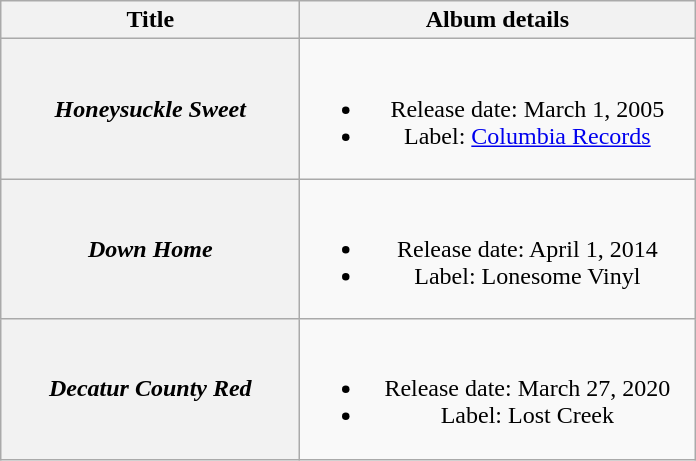<table class="wikitable plainrowheaders" style="text-align:center;">
<tr>
<th style="width:12em;">Title</th>
<th style="width:16em;">Album details</th>
</tr>
<tr>
<th scope="row"><em>Honeysuckle Sweet</em></th>
<td><br><ul><li>Release date: March 1, 2005</li><li>Label: <a href='#'>Columbia Records</a></li></ul></td>
</tr>
<tr>
<th scope="row"><em>Down Home</em></th>
<td><br><ul><li>Release date: April 1, 2014</li><li>Label: Lonesome Vinyl</li></ul></td>
</tr>
<tr>
<th scope="row"><em>Decatur County Red</em></th>
<td><br><ul><li>Release date: March 27, 2020</li><li>Label: Lost Creek</li></ul></td>
</tr>
</table>
